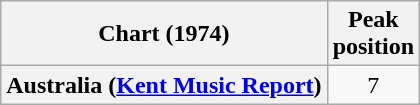<table class="wikitable sortable plainrowheaders" style="text-align:center">
<tr>
<th>Chart (1974)</th>
<th>Peak<br>position</th>
</tr>
<tr>
<th scope="row">Australia (<a href='#'>Kent Music Report</a>)</th>
<td>7</td>
</tr>
</table>
